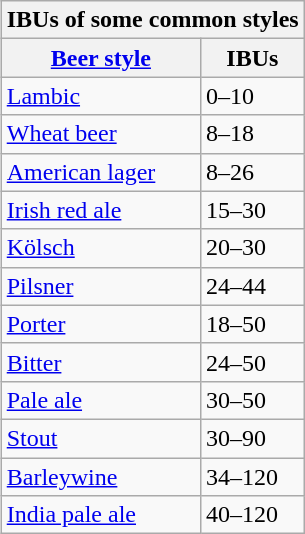<table class="wikitable" style="float:right; margin-left:1em">
<tr>
<th colspan=3>IBUs of some common styles</th>
</tr>
<tr>
<th><a href='#'>Beer style</a></th>
<th>IBUs</th>
</tr>
<tr>
<td><a href='#'>Lambic</a></td>
<td>0–10</td>
</tr>
<tr>
<td><a href='#'>Wheat beer</a></td>
<td>8–18</td>
</tr>
<tr>
<td><a href='#'>American lager</a></td>
<td>8–26</td>
</tr>
<tr>
<td><a href='#'>Irish red ale</a></td>
<td>15–30</td>
</tr>
<tr>
<td><a href='#'>Kölsch</a></td>
<td>20–30</td>
</tr>
<tr>
<td><a href='#'>Pilsner</a></td>
<td>24–44</td>
</tr>
<tr>
<td><a href='#'>Porter</a></td>
<td>18–50</td>
</tr>
<tr>
<td><a href='#'>Bitter</a></td>
<td>24–50</td>
</tr>
<tr>
<td><a href='#'>Pale ale</a></td>
<td>30–50</td>
</tr>
<tr>
<td><a href='#'>Stout</a></td>
<td>30–90</td>
</tr>
<tr>
<td><a href='#'>Barleywine</a></td>
<td>34–120</td>
</tr>
<tr>
<td><a href='#'>India pale ale</a></td>
<td>40–120</td>
</tr>
</table>
